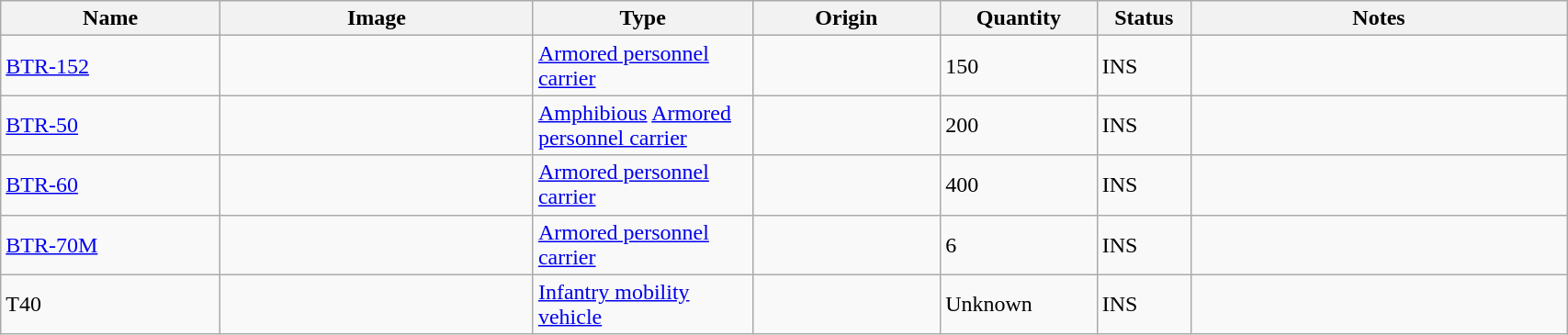<table class="wikitable" style="width:90%;">
<tr>
<th width=14%>Name</th>
<th width=20%>Image</th>
<th width=14%>Type</th>
<th width=12%>Origin</th>
<th width=10%>Quantity</th>
<th width=06%>Status</th>
<th width=24%>Notes</th>
</tr>
<tr>
<td><a href='#'>BTR-152</a></td>
<td></td>
<td><a href='#'>Armored personnel carrier</a></td>
<td></td>
<td>150</td>
<td>INS</td>
<td></td>
</tr>
<tr>
<td><a href='#'>BTR-50</a></td>
<td></td>
<td><a href='#'>Amphibious</a> <a href='#'>Armored personnel carrier</a></td>
<td></td>
<td>200</td>
<td>INS</td>
<td></td>
</tr>
<tr>
<td><a href='#'>BTR-60</a></td>
<td></td>
<td><a href='#'>Armored personnel carrier</a></td>
<td></td>
<td>400</td>
<td>INS</td>
<td></td>
</tr>
<tr>
<td><a href='#'>BTR-70M</a></td>
<td></td>
<td><a href='#'>Armored personnel carrier</a></td>
<td></td>
<td>6</td>
<td>INS</td>
<td></td>
</tr>
<tr>
<td>T40</td>
<td></td>
<td><a href='#'>Infantry mobility vehicle</a></td>
<td></td>
<td>Unknown</td>
<td>INS</td>
<td></td>
</tr>
</table>
